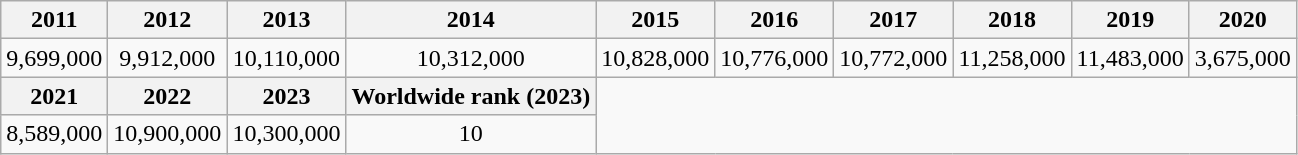<table class="wikitable" style="text-align:center">
<tr>
<th>2011</th>
<th>2012</th>
<th>2013</th>
<th>2014</th>
<th>2015</th>
<th>2016</th>
<th>2017</th>
<th>2018</th>
<th>2019</th>
<th>2020</th>
</tr>
<tr>
<td>9,699,000</td>
<td>9,912,000</td>
<td>10,110,000</td>
<td>10,312,000</td>
<td>10,828,000</td>
<td>10,776,000</td>
<td>10,772,000</td>
<td>11,258,000</td>
<td>11,483,000</td>
<td>3,675,000</td>
</tr>
<tr>
<th>2021</th>
<th>2022</th>
<th>2023</th>
<th>Worldwide rank (2023)</th>
<td colspan="6" rowspan="2"></td>
</tr>
<tr>
<td>8,589,000</td>
<td>10,900,000</td>
<td>10,300,000</td>
<td>10</td>
</tr>
</table>
